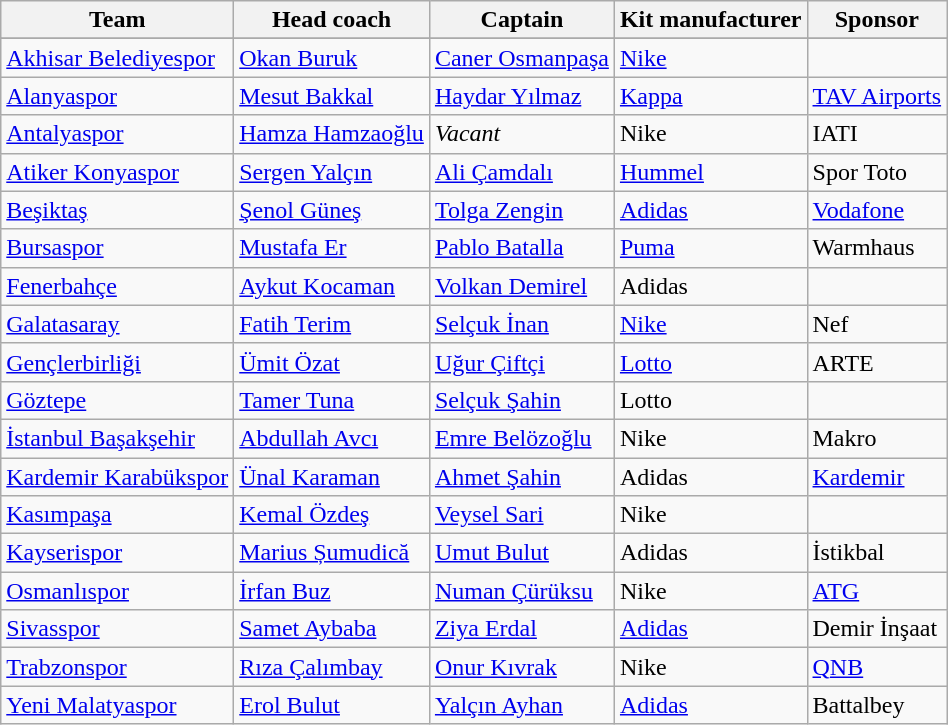<table class="wikitable sortable" style="text-align: left;">
<tr>
<th>Team</th>
<th>Head coach</th>
<th>Captain</th>
<th>Kit manufacturer</th>
<th>Sponsor</th>
</tr>
<tr>
</tr>
<tr>
<td><a href='#'>Akhisar Belediyespor</a></td>
<td> <a href='#'>Okan Buruk</a></td>
<td> <a href='#'>Caner Osmanpaşa</a></td>
<td><a href='#'>Nike</a></td>
<td></td>
</tr>
<tr>
<td><a href='#'>Alanyaspor</a></td>
<td> <a href='#'>Mesut Bakkal</a></td>
<td> <a href='#'>Haydar Yılmaz</a></td>
<td><a href='#'>Kappa</a></td>
<td><a href='#'>TAV Airports</a></td>
</tr>
<tr>
<td><a href='#'>Antalyaspor</a></td>
<td> <a href='#'>Hamza Hamzaoğlu</a></td>
<td><em>Vacant</em></td>
<td>Nike</td>
<td>IATI</td>
</tr>
<tr>
<td><a href='#'>Atiker Konyaspor</a></td>
<td> <a href='#'>Sergen Yalçın</a></td>
<td> <a href='#'>Ali Çamdalı</a></td>
<td><a href='#'>Hummel</a></td>
<td>Spor Toto</td>
</tr>
<tr>
<td><a href='#'>Beşiktaş</a></td>
<td> <a href='#'>Şenol Güneş</a></td>
<td> <a href='#'>Tolga Zengin</a></td>
<td><a href='#'>Adidas</a></td>
<td><a href='#'>Vodafone</a></td>
</tr>
<tr>
<td><a href='#'>Bursaspor</a></td>
<td> <a href='#'>Mustafa Er</a></td>
<td> <a href='#'>Pablo Batalla</a></td>
<td><a href='#'>Puma</a></td>
<td>Warmhaus</td>
</tr>
<tr>
<td><a href='#'>Fenerbahçe</a></td>
<td> <a href='#'>Aykut Kocaman</a></td>
<td> <a href='#'>Volkan Demirel</a></td>
<td>Adidas</td>
<td></td>
</tr>
<tr>
<td><a href='#'>Galatasaray</a></td>
<td> <a href='#'>Fatih Terim</a></td>
<td> <a href='#'>Selçuk İnan</a></td>
<td><a href='#'>Nike</a></td>
<td>Nef</td>
</tr>
<tr>
<td><a href='#'>Gençlerbirliği</a></td>
<td> <a href='#'>Ümit Özat</a></td>
<td> <a href='#'>Uğur Çiftçi</a></td>
<td><a href='#'>Lotto</a></td>
<td>ARTE</td>
</tr>
<tr>
<td><a href='#'>Göztepe</a></td>
<td> <a href='#'>Tamer Tuna</a></td>
<td> <a href='#'>Selçuk Şahin</a></td>
<td>Lotto</td>
<td></td>
</tr>
<tr>
<td><a href='#'>İstanbul Başakşehir</a></td>
<td> <a href='#'>Abdullah Avcı</a></td>
<td> <a href='#'>Emre Belözoğlu</a></td>
<td>Nike</td>
<td>Makro</td>
</tr>
<tr>
<td><a href='#'>Kardemir Karabükspor</a></td>
<td> <a href='#'>Ünal Karaman</a></td>
<td> <a href='#'>Ahmet Şahin</a></td>
<td>Adidas</td>
<td><a href='#'>Kardemir</a></td>
</tr>
<tr>
<td><a href='#'>Kasımpaşa</a></td>
<td> <a href='#'>Kemal Özdeş</a></td>
<td> <a href='#'>Veysel Sari</a></td>
<td>Nike</td>
<td></td>
</tr>
<tr>
<td><a href='#'>Kayserispor</a></td>
<td> <a href='#'>Marius Șumudică</a></td>
<td> <a href='#'>Umut Bulut</a></td>
<td>Adidas</td>
<td>İstikbal</td>
</tr>
<tr>
<td><a href='#'>Osmanlıspor</a></td>
<td> <a href='#'>İrfan Buz</a></td>
<td> <a href='#'>Numan Çürüksu</a></td>
<td>Nike</td>
<td><a href='#'>ATG</a></td>
</tr>
<tr>
<td><a href='#'>Sivasspor</a></td>
<td> <a href='#'>Samet Aybaba</a></td>
<td> <a href='#'>Ziya Erdal</a></td>
<td><a href='#'>Adidas</a></td>
<td>Demir İnşaat</td>
</tr>
<tr>
<td><a href='#'>Trabzonspor</a></td>
<td> <a href='#'>Rıza Çalımbay</a></td>
<td> <a href='#'>Onur Kıvrak</a></td>
<td>Nike</td>
<td><a href='#'>QNB</a></td>
</tr>
<tr>
<td><a href='#'>Yeni Malatyaspor</a></td>
<td> <a href='#'>Erol Bulut</a></td>
<td> <a href='#'>Yalçın Ayhan</a></td>
<td><a href='#'>Adidas</a></td>
<td>Battalbey</td>
</tr>
</table>
